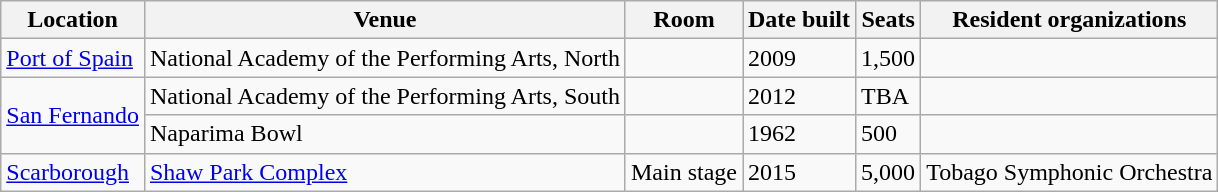<table class="wikitable">
<tr>
<th>Location</th>
<th>Venue</th>
<th>Room</th>
<th>Date built</th>
<th>Seats</th>
<th>Resident organizations</th>
</tr>
<tr>
<td><a href='#'>Port of Spain</a></td>
<td>National Academy of the Performing Arts, North</td>
<td></td>
<td>2009</td>
<td>1,500</td>
<td></td>
</tr>
<tr>
<td rowspan=2><a href='#'>San Fernando</a></td>
<td>National Academy of the Performing Arts, South</td>
<td></td>
<td>2012</td>
<td>TBA</td>
<td></td>
</tr>
<tr>
<td>Naparima Bowl</td>
<td></td>
<td>1962</td>
<td>500</td>
<td></td>
</tr>
<tr>
<td><a href='#'>Scarborough</a></td>
<td><a href='#'>Shaw Park Complex</a></td>
<td>Main stage</td>
<td>2015</td>
<td>5,000</td>
<td>Tobago Symphonic Orchestra</td>
</tr>
</table>
